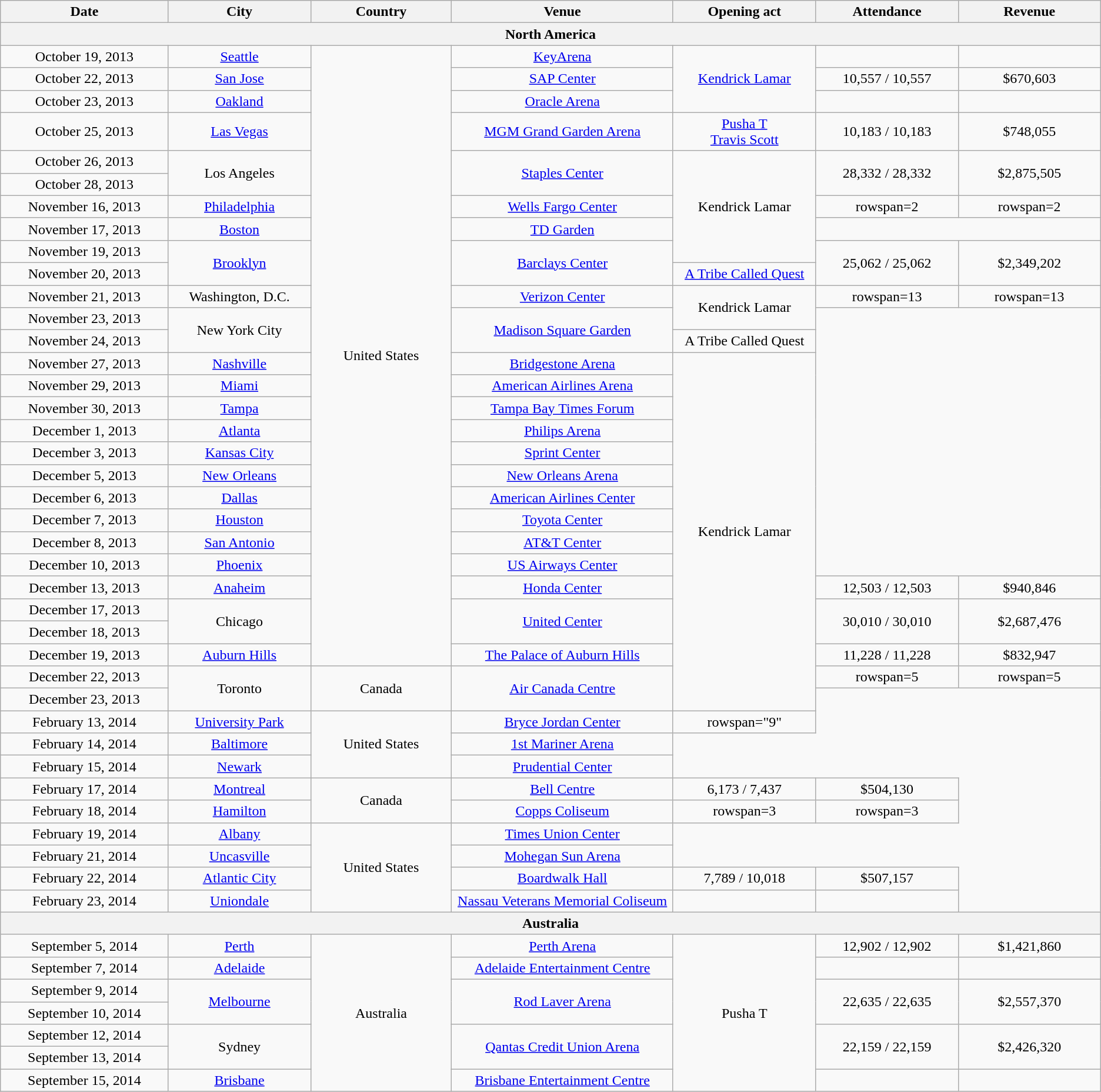<table class="wikitable" style="text-align:center;">
<tr>
<th scope="col" style="width:12em;">Date</th>
<th scope="col" style="width:10em;">City</th>
<th scope="col" style="width:10em;">Country</th>
<th scope="col" style="width:16em;">Venue</th>
<th scope="col" style="width:10em;">Opening act</th>
<th scope="col" style="width:10em;">Attendance</th>
<th scope="col" style="width:10em;">Revenue</th>
</tr>
<tr>
<th colspan="7">North America</th>
</tr>
<tr>
<td>October 19, 2013</td>
<td><a href='#'>Seattle</a></td>
<td rowspan="27">United States</td>
<td><a href='#'>KeyArena</a></td>
<td rowspan=3><a href='#'>Kendrick Lamar</a></td>
<td></td>
<td></td>
</tr>
<tr>
<td>October 22, 2013</td>
<td><a href='#'>San Jose</a></td>
<td><a href='#'>SAP Center</a></td>
<td>10,557 / 10,557</td>
<td>$670,603</td>
</tr>
<tr>
<td>October 23, 2013</td>
<td><a href='#'>Oakland</a></td>
<td><a href='#'>Oracle Arena</a></td>
<td></td>
<td></td>
</tr>
<tr>
<td>October 25, 2013</td>
<td><a href='#'>Las Vegas</a></td>
<td><a href='#'>MGM Grand Garden Arena</a></td>
<td><a href='#'>Pusha T</a><br><a href='#'>Travis Scott</a></td>
<td>10,183 / 10,183</td>
<td>$748,055</td>
</tr>
<tr>
<td>October 26, 2013</td>
<td rowspan=2>Los Angeles</td>
<td rowspan=2><a href='#'>Staples Center</a></td>
<td rowspan=5>Kendrick Lamar</td>
<td rowspan=2>28,332 / 28,332</td>
<td rowspan=2>$2,875,505</td>
</tr>
<tr>
<td>October 28, 2013</td>
</tr>
<tr>
<td>November 16, 2013</td>
<td><a href='#'>Philadelphia</a></td>
<td><a href='#'>Wells Fargo Center</a></td>
<td>rowspan=2 </td>
<td>rowspan=2 </td>
</tr>
<tr>
<td>November 17, 2013</td>
<td><a href='#'>Boston</a></td>
<td><a href='#'>TD Garden</a></td>
</tr>
<tr>
<td>November 19, 2013</td>
<td rowspan=2><a href='#'>Brooklyn</a></td>
<td rowspan=2><a href='#'>Barclays Center</a></td>
<td rowspan=2>25,062 / 25,062</td>
<td rowspan=2>$2,349,202</td>
</tr>
<tr>
<td>November 20, 2013</td>
<td><a href='#'>A Tribe Called Quest</a></td>
</tr>
<tr>
<td>November 21, 2013</td>
<td>Washington, D.C.</td>
<td><a href='#'>Verizon Center</a></td>
<td rowspan="2">Kendrick Lamar</td>
<td>rowspan=13 </td>
<td>rowspan=13 </td>
</tr>
<tr>
<td>November 23, 2013</td>
<td rowspan=2>New York City</td>
<td rowspan=2><a href='#'>Madison Square Garden</a></td>
</tr>
<tr>
<td>November 24, 2013</td>
<td>A Tribe Called Quest</td>
</tr>
<tr>
<td>November 27, 2013</td>
<td><a href='#'>Nashville</a></td>
<td><a href='#'>Bridgestone Arena</a></td>
<td rowspan="16">Kendrick Lamar</td>
</tr>
<tr>
<td>November 29, 2013</td>
<td><a href='#'>Miami</a></td>
<td><a href='#'>American Airlines Arena</a></td>
</tr>
<tr>
<td>November 30, 2013</td>
<td><a href='#'>Tampa</a></td>
<td><a href='#'>Tampa Bay Times Forum</a></td>
</tr>
<tr>
<td>December 1, 2013</td>
<td><a href='#'>Atlanta</a></td>
<td><a href='#'>Philips Arena</a></td>
</tr>
<tr>
<td>December 3, 2013</td>
<td><a href='#'>Kansas City</a></td>
<td><a href='#'>Sprint Center</a></td>
</tr>
<tr>
<td>December 5, 2013</td>
<td><a href='#'>New Orleans</a></td>
<td><a href='#'>New Orleans Arena</a></td>
</tr>
<tr>
<td>December 6, 2013</td>
<td><a href='#'>Dallas</a></td>
<td><a href='#'>American Airlines Center</a></td>
</tr>
<tr>
<td>December 7, 2013</td>
<td><a href='#'>Houston</a></td>
<td><a href='#'>Toyota Center</a></td>
</tr>
<tr>
<td>December 8, 2013</td>
<td><a href='#'>San Antonio</a></td>
<td><a href='#'>AT&T Center</a></td>
</tr>
<tr>
<td>December 10, 2013</td>
<td><a href='#'>Phoenix</a></td>
<td><a href='#'>US Airways Center</a></td>
</tr>
<tr>
<td>December 13, 2013</td>
<td><a href='#'>Anaheim</a></td>
<td><a href='#'>Honda Center</a></td>
<td>12,503 / 12,503</td>
<td>$940,846</td>
</tr>
<tr>
<td>December 17, 2013</td>
<td rowspan=2>Chicago</td>
<td rowspan=2><a href='#'>United Center</a></td>
<td rowspan=2>30,010 / 30,010</td>
<td rowspan=2>$2,687,476</td>
</tr>
<tr>
<td>December 18, 2013</td>
</tr>
<tr>
<td>December 19, 2013</td>
<td><a href='#'>Auburn Hills</a></td>
<td><a href='#'>The Palace of Auburn Hills</a></td>
<td>11,228 / 11,228</td>
<td>$832,947</td>
</tr>
<tr>
<td>December 22, 2013</td>
<td rowspan=2>Toronto</td>
<td rowspan="2">Canada</td>
<td rowspan=2><a href='#'>Air Canada Centre</a></td>
<td>rowspan=5 </td>
<td>rowspan=5 </td>
</tr>
<tr>
<td>December 23, 2013</td>
</tr>
<tr>
<td>February 13, 2014</td>
<td><a href='#'>University Park</a></td>
<td rowspan="3">United States</td>
<td><a href='#'>Bryce Jordan Center</a></td>
<td>rowspan="9" </td>
</tr>
<tr>
<td>February 14, 2014</td>
<td><a href='#'>Baltimore</a></td>
<td><a href='#'>1st Mariner Arena</a></td>
</tr>
<tr>
<td>February 15, 2014</td>
<td><a href='#'>Newark</a></td>
<td><a href='#'>Prudential Center</a></td>
</tr>
<tr>
<td>February 17, 2014</td>
<td><a href='#'>Montreal</a></td>
<td rowspan="2">Canada</td>
<td><a href='#'>Bell Centre</a></td>
<td>6,173 / 7,437</td>
<td>$504,130</td>
</tr>
<tr>
<td>February 18, 2014</td>
<td><a href='#'>Hamilton</a></td>
<td><a href='#'>Copps Coliseum</a></td>
<td>rowspan=3 </td>
<td>rowspan=3 </td>
</tr>
<tr>
<td>February 19, 2014</td>
<td><a href='#'>Albany</a></td>
<td rowspan="4">United States</td>
<td><a href='#'>Times Union Center</a></td>
</tr>
<tr>
<td>February 21, 2014</td>
<td><a href='#'>Uncasville</a></td>
<td><a href='#'>Mohegan Sun Arena</a></td>
</tr>
<tr>
<td>February 22, 2014</td>
<td><a href='#'>Atlantic City</a></td>
<td><a href='#'>Boardwalk Hall</a></td>
<td>7,789 / 10,018</td>
<td>$507,157</td>
</tr>
<tr>
<td>February 23, 2014</td>
<td><a href='#'>Uniondale</a></td>
<td><a href='#'>Nassau Veterans Memorial Coliseum</a></td>
<td></td>
<td></td>
</tr>
<tr>
<th colspan="7">Australia</th>
</tr>
<tr>
<td>September 5, 2014</td>
<td><a href='#'>Perth</a></td>
<td rowspan="7">Australia</td>
<td><a href='#'>Perth Arena</a></td>
<td rowspan="7">Pusha T</td>
<td>12,902 / 12,902</td>
<td>$1,421,860</td>
</tr>
<tr>
<td>September 7, 2014</td>
<td><a href='#'>Adelaide</a></td>
<td><a href='#'>Adelaide Entertainment Centre</a></td>
<td></td>
<td></td>
</tr>
<tr>
<td>September 9, 2014</td>
<td rowspan=2><a href='#'>Melbourne</a></td>
<td rowspan=2><a href='#'>Rod Laver Arena</a></td>
<td rowspan=2>22,635 / 22,635</td>
<td rowspan=2>$2,557,370</td>
</tr>
<tr>
<td>September 10, 2014</td>
</tr>
<tr>
<td>September 12, 2014</td>
<td rowspan=2>Sydney</td>
<td rowspan=2><a href='#'>Qantas Credit Union Arena</a></td>
<td rowspan=2>22,159 / 22,159</td>
<td rowspan=2>$2,426,320</td>
</tr>
<tr>
<td>September 13, 2014</td>
</tr>
<tr>
<td>September 15, 2014</td>
<td><a href='#'>Brisbane</a></td>
<td><a href='#'>Brisbane Entertainment Centre</a></td>
<td></td>
<td></td>
</tr>
</table>
